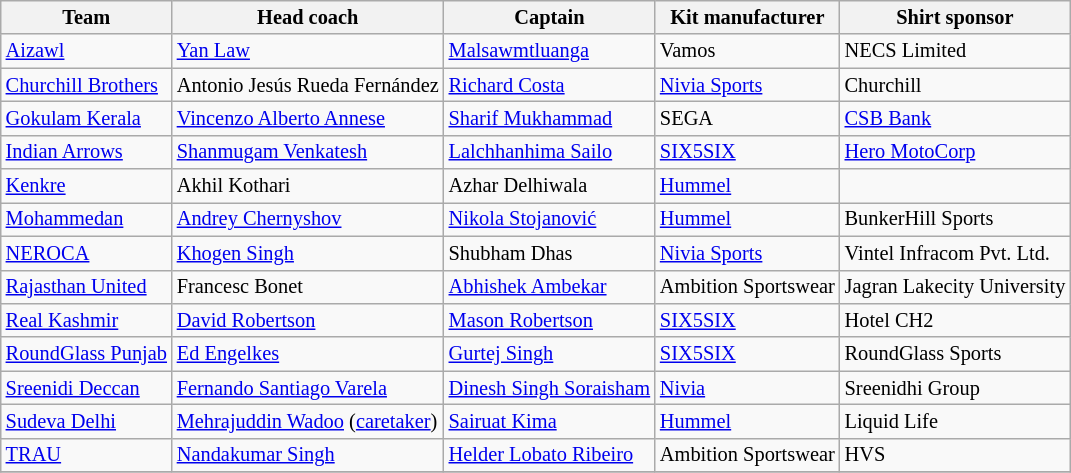<table class="wikitable sortable" style="text-align: left; font-size:85%">
<tr>
<th scope=col>Team</th>
<th scope=col>Head coach</th>
<th scope=col>Captain</th>
<th scope=col class=unsortable>Kit manufacturer</th>
<th scope=col class=unsortable>Shirt sponsor</th>
</tr>
<tr>
<td><a href='#'>Aizawl</a></td>
<td> <a href='#'>Yan Law</a></td>
<td> <a href='#'>Malsawmtluanga</a></td>
<td> Vamos</td>
<td>NECS Limited</td>
</tr>
<tr>
<td><a href='#'>Churchill Brothers</a></td>
<td> Antonio Jesús Rueda Fernández</td>
<td> <a href='#'>Richard Costa</a></td>
<td> <a href='#'>Nivia Sports</a></td>
<td>Churchill</td>
</tr>
<tr>
<td><a href='#'>Gokulam Kerala</a></td>
<td> <a href='#'>Vincenzo Alberto Annese</a></td>
<td> <a href='#'>Sharif Mukhammad</a></td>
<td> SEGA</td>
<td><a href='#'>CSB Bank</a></td>
</tr>
<tr>
<td><a href='#'>Indian Arrows</a></td>
<td> <a href='#'>Shanmugam Venkatesh</a></td>
<td> <a href='#'>Lalchhanhima Sailo</a></td>
<td> <a href='#'>SIX5SIX</a></td>
<td><a href='#'>Hero MotoCorp</a></td>
</tr>
<tr>
<td><a href='#'>Kenkre</a></td>
<td> Akhil Kothari</td>
<td> Azhar Delhiwala</td>
<td> <a href='#'>Hummel</a></td>
<td></td>
</tr>
<tr>
<td><a href='#'>Mohammedan</a></td>
<td> <a href='#'>Andrey Chernyshov</a></td>
<td> <a href='#'>Nikola Stojanović</a></td>
<td> <a href='#'>Hummel</a></td>
<td>BunkerHill Sports</td>
</tr>
<tr>
<td><a href='#'>NEROCA</a></td>
<td> <a href='#'>Khogen Singh</a></td>
<td> Shubham Dhas</td>
<td> <a href='#'>Nivia Sports</a></td>
<td>Vintel Infracom Pvt. Ltd.</td>
</tr>
<tr>
<td><a href='#'>Rajasthan United</a></td>
<td> Francesc Bonet</td>
<td> <a href='#'>Abhishek Ambekar</a></td>
<td> Ambition Sportswear</td>
<td>Jagran Lakecity University</td>
</tr>
<tr>
<td><a href='#'>Real Kashmir</a></td>
<td> <a href='#'>David Robertson</a></td>
<td> <a href='#'>Mason Robertson</a></td>
<td> <a href='#'>SIX5SIX</a></td>
<td>Hotel CH2</td>
</tr>
<tr>
<td><a href='#'>RoundGlass Punjab</a></td>
<td> <a href='#'>Ed Engelkes</a></td>
<td> <a href='#'>Gurtej Singh</a></td>
<td> <a href='#'>SIX5SIX</a></td>
<td>RoundGlass Sports</td>
</tr>
<tr>
<td><a href='#'>Sreenidi Deccan</a></td>
<td> <a href='#'>Fernando Santiago Varela</a></td>
<td> <a href='#'>Dinesh Singh Soraisham</a></td>
<td> <a href='#'>Nivia</a></td>
<td>Sreenidhi Group</td>
</tr>
<tr>
<td><a href='#'>Sudeva Delhi</a></td>
<td> <a href='#'>Mehrajuddin Wadoo</a> (<a href='#'>caretaker</a>)</td>
<td> <a href='#'>Sairuat Kima</a></td>
<td> <a href='#'>Hummel</a></td>
<td>Liquid Life</td>
</tr>
<tr>
<td><a href='#'>TRAU</a></td>
<td> <a href='#'>Nandakumar Singh</a></td>
<td> <a href='#'>Helder Lobato Ribeiro</a></td>
<td> Ambition Sportswear</td>
<td>HVS</td>
</tr>
<tr>
</tr>
</table>
